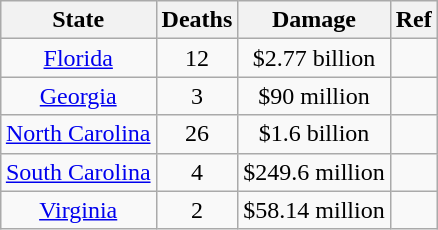<table class="wikitable" style="float:right; margin:0 0 0.5em 1em; float:right;">
<tr style="text-align:center;">
<th scope="col">State</th>
<th scope="col">Deaths</th>
<th scope="col">Damage</th>
<th scope="col">Ref</th>
</tr>
<tr style="text-align:center;">
<td><a href='#'>Florida</a></td>
<td>12</td>
<td>$2.77 billion</td>
<td></td>
</tr>
<tr style="text-align:center;">
<td><a href='#'>Georgia</a></td>
<td>3</td>
<td>$90 million</td>
<td></td>
</tr>
<tr style="text-align:center;">
<td><a href='#'>North Carolina</a></td>
<td>26</td>
<td>$1.6 billion</td>
<td></td>
</tr>
<tr style="text-align:center;">
<td><a href='#'>South Carolina</a></td>
<td>4</td>
<td>$249.6 million</td>
<td></td>
</tr>
<tr style="text-align:center;">
<td><a href='#'>Virginia</a></td>
<td>2</td>
<td>$58.14 million</td>
<td></td>
</tr>
</table>
